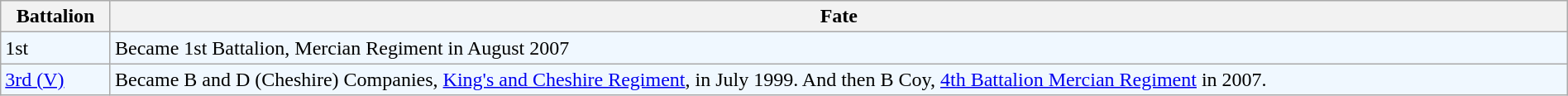<table class="wikitable" style="width:100%;">
<tr>
<th>Battalion</th>
<th>Fate</th>
</tr>
<tr style="background:#f0f8ff;">
<td>1st</td>
<td>Became 1st Battalion, Mercian Regiment in August 2007</td>
</tr>
<tr style="background:#f0f8ff;">
<td><a href='#'>3rd (V)</a></td>
<td>Became B and D (Cheshire) Companies, <a href='#'>King's and Cheshire Regiment</a>, in July 1999.  And then B Coy, <a href='#'>4th Battalion Mercian Regiment</a> in 2007.</td>
</tr>
</table>
